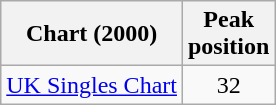<table class="wikitable sortable">
<tr>
<th align="center">Chart (2000)</th>
<th align="center">Peak<br>position</th>
</tr>
<tr>
<td align="left"><a href='#'>UK Singles Chart</a></td>
<td align="center">32</td>
</tr>
</table>
